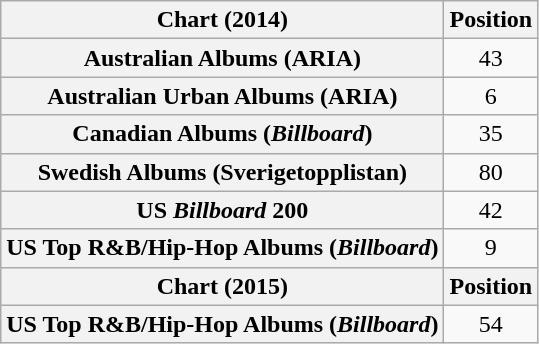<table class="wikitable sortable plainrowheaders" style="text-align:center">
<tr>
<th scope="col">Chart (2014)</th>
<th scope="col">Position</th>
</tr>
<tr>
<th scope="row">Australian Albums (ARIA)</th>
<td style="text-align:center;">43</td>
</tr>
<tr>
<th scope="row">Australian Urban Albums (ARIA)</th>
<td style="text-align:center;">6</td>
</tr>
<tr>
<th scope="row">Canadian Albums (<em>Billboard</em>)</th>
<td style="text-align:center;">35</td>
</tr>
<tr>
<th scope="row">Swedish Albums (Sverigetopplistan)</th>
<td style="text-align:center;">80</td>
</tr>
<tr>
<th scope="row">US <em>Billboard</em> 200</th>
<td style="text-align:center;">42</td>
</tr>
<tr>
<th scope="row">US Top R&B/Hip-Hop Albums (<em>Billboard</em>)</th>
<td style="text-align:center;">9</td>
</tr>
<tr>
<th scope="col">Chart (2015)</th>
<th scope="col">Position</th>
</tr>
<tr>
<th scope="row">US Top R&B/Hip-Hop Albums (<em>Billboard</em>)</th>
<td style="text-align:center;">54</td>
</tr>
</table>
